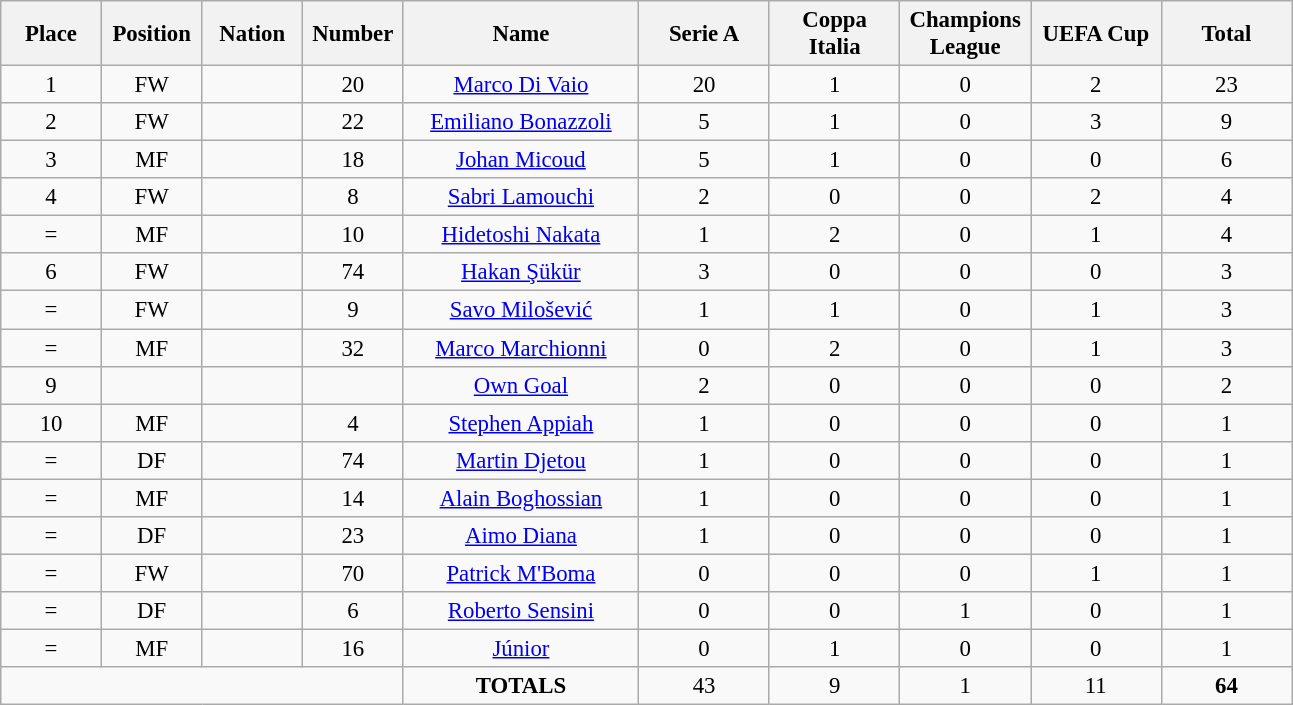<table class="wikitable" style="font-size: 95%; text-align: center;">
<tr>
<th width=60>Place</th>
<th width=60>Position</th>
<th width=60>Nation</th>
<th width=60>Number</th>
<th width=150>Name</th>
<th width=80>Serie A</th>
<th width=80>Coppa Italia</th>
<th width=80>Champions League</th>
<th width=80>UEFA Cup</th>
<th width=80>Total</th>
</tr>
<tr>
<td>1</td>
<td>FW</td>
<td></td>
<td>20</td>
<td><a href='#'>Marco Di Vaio</a></td>
<td>20</td>
<td>1</td>
<td>0</td>
<td>2</td>
<td>23</td>
</tr>
<tr>
<td>2</td>
<td>FW</td>
<td></td>
<td>22</td>
<td><a href='#'>Emiliano Bonazzoli</a></td>
<td>5</td>
<td>1</td>
<td>0</td>
<td>3</td>
<td>9</td>
</tr>
<tr>
<td>3</td>
<td>MF</td>
<td></td>
<td>18</td>
<td><a href='#'>Johan Micoud</a></td>
<td>5</td>
<td>1</td>
<td>0</td>
<td>0</td>
<td>6</td>
</tr>
<tr>
<td>4</td>
<td>FW</td>
<td></td>
<td>8</td>
<td><a href='#'>Sabri Lamouchi</a></td>
<td>2</td>
<td>0</td>
<td>0</td>
<td>2</td>
<td>4</td>
</tr>
<tr>
<td>=</td>
<td>MF</td>
<td></td>
<td>10</td>
<td><a href='#'>Hidetoshi Nakata</a></td>
<td>1</td>
<td>2</td>
<td>0</td>
<td>1</td>
<td>4</td>
</tr>
<tr>
<td>6</td>
<td>FW</td>
<td></td>
<td>74</td>
<td><a href='#'>Hakan Şükür</a></td>
<td>3</td>
<td>0</td>
<td>0</td>
<td>0</td>
<td>3</td>
</tr>
<tr>
<td>=</td>
<td>FW</td>
<td></td>
<td>9</td>
<td><a href='#'>Savo Milošević</a></td>
<td>1</td>
<td>1</td>
<td>0</td>
<td>1</td>
<td>3</td>
</tr>
<tr>
<td>=</td>
<td>MF</td>
<td></td>
<td>32</td>
<td><a href='#'>Marco Marchionni</a></td>
<td>0</td>
<td>2</td>
<td>0</td>
<td>1</td>
<td>3</td>
</tr>
<tr>
<td>9</td>
<td></td>
<td></td>
<td></td>
<td><a href='#'>Own Goal</a></td>
<td>2</td>
<td>0</td>
<td>0</td>
<td>0</td>
<td>2</td>
</tr>
<tr>
<td>10</td>
<td>MF</td>
<td></td>
<td>4</td>
<td><a href='#'>Stephen Appiah</a></td>
<td>1</td>
<td>0</td>
<td>0</td>
<td>0</td>
<td>1</td>
</tr>
<tr>
<td>=</td>
<td>DF</td>
<td></td>
<td>74</td>
<td><a href='#'>Martin Djetou</a></td>
<td>1</td>
<td>0</td>
<td>0</td>
<td>0</td>
<td>1</td>
</tr>
<tr>
<td>=</td>
<td>MF</td>
<td></td>
<td>14</td>
<td><a href='#'>Alain Boghossian</a></td>
<td>1</td>
<td>0</td>
<td>0</td>
<td>0</td>
<td>1</td>
</tr>
<tr>
<td>=</td>
<td>DF</td>
<td></td>
<td>23</td>
<td><a href='#'>Aimo Diana</a></td>
<td>1</td>
<td>0</td>
<td>0</td>
<td>0</td>
<td>1</td>
</tr>
<tr>
<td>=</td>
<td>FW</td>
<td></td>
<td>70</td>
<td><a href='#'>Patrick M'Boma</a></td>
<td>0</td>
<td>0</td>
<td>0</td>
<td>1</td>
<td>1</td>
</tr>
<tr>
<td>=</td>
<td>DF</td>
<td></td>
<td>6</td>
<td><a href='#'>Roberto Sensini</a></td>
<td>0</td>
<td>0</td>
<td>1</td>
<td>0</td>
<td>1</td>
</tr>
<tr>
<td>=</td>
<td>MF</td>
<td></td>
<td>16</td>
<td><a href='#'>Júnior</a></td>
<td>0</td>
<td>1</td>
<td>0</td>
<td>0</td>
<td>1</td>
</tr>
<tr>
<td colspan="4"></td>
<td><strong>TOTALS</strong></td>
<td>43</td>
<td>9</td>
<td>1</td>
<td>11</td>
<td><strong>64</strong></td>
</tr>
</table>
